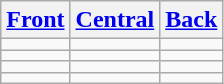<table class="wikitable" style="text-align: center">
<tr>
<th><a href='#'>Front</a></th>
<th><a href='#'>Central</a></th>
<th><a href='#'>Back</a></th>
</tr>
<tr>
<td></td>
<td></td>
<td></td>
</tr>
<tr>
<td></td>
<td></td>
<td></td>
</tr>
<tr>
<td></td>
<td></td>
<td></td>
</tr>
<tr>
<td></td>
<td></td>
<td></td>
</tr>
</table>
